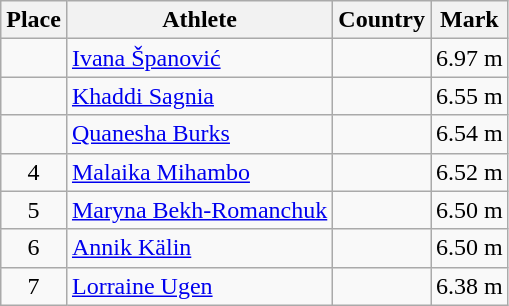<table class="wikitable">
<tr>
<th>Place</th>
<th>Athlete</th>
<th>Country</th>
<th>Mark</th>
</tr>
<tr>
<td align=center></td>
<td><a href='#'>Ivana Španović</a></td>
<td></td>
<td>6.97 m </td>
</tr>
<tr>
<td align=center></td>
<td><a href='#'>Khaddi Sagnia</a></td>
<td></td>
<td>6.55 m </td>
</tr>
<tr>
<td align=center></td>
<td><a href='#'>Quanesha Burks</a></td>
<td></td>
<td>6.54 m </td>
</tr>
<tr>
<td align=center>4</td>
<td><a href='#'>Malaika Mihambo</a></td>
<td></td>
<td>6.52 m </td>
</tr>
<tr>
<td align=center>5</td>
<td><a href='#'>Maryna Bekh-Romanchuk</a></td>
<td></td>
<td>6.50 m </td>
</tr>
<tr>
<td align=center>6</td>
<td><a href='#'>Annik Kälin</a></td>
<td></td>
<td>6.50 m </td>
</tr>
<tr>
<td align=center>7</td>
<td><a href='#'>Lorraine Ugen</a></td>
<td></td>
<td>6.38 m </td>
</tr>
</table>
